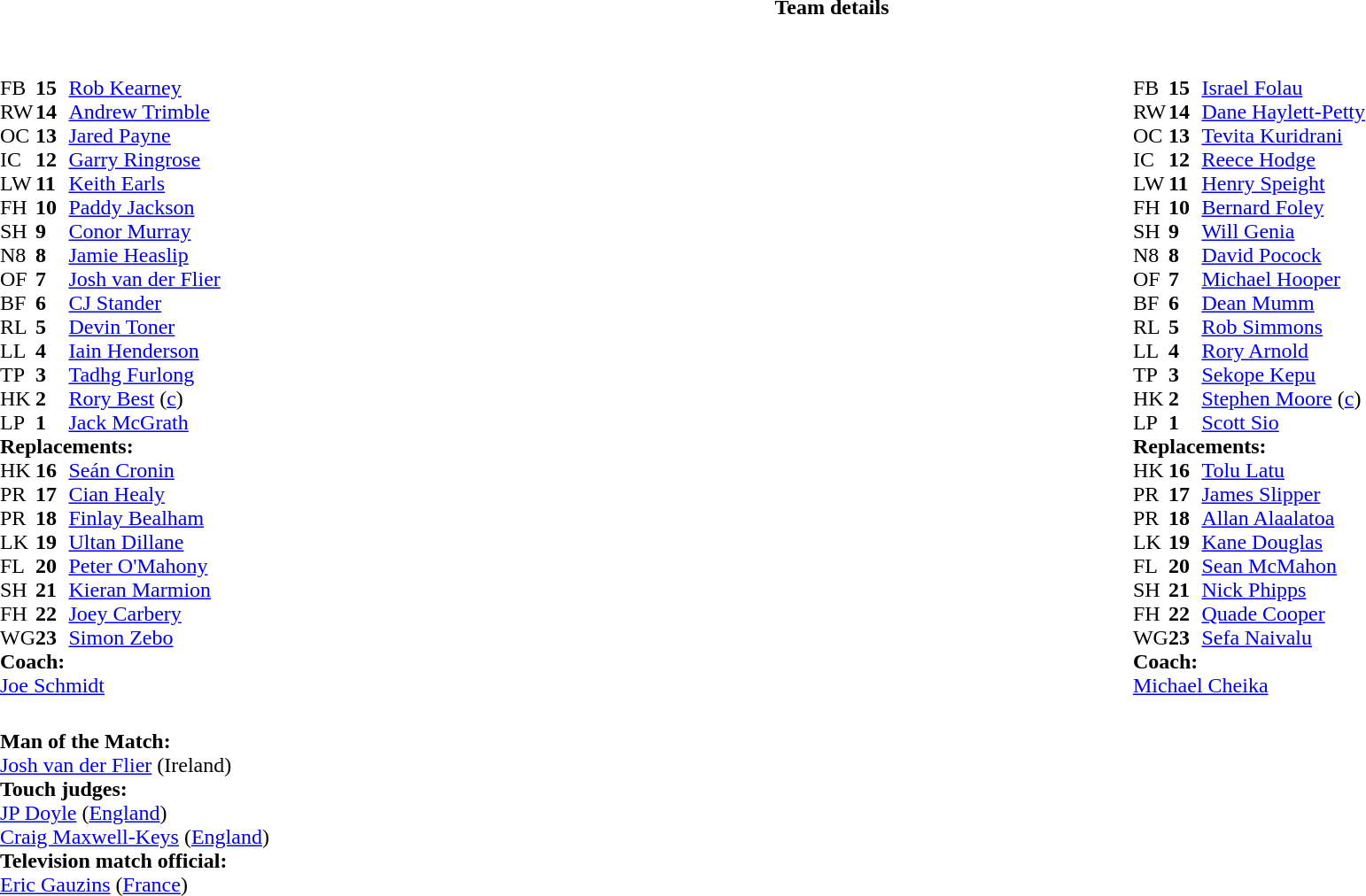<table border="0" width="100%" class="collapsible collapsed">
<tr>
<th>Team details</th>
</tr>
<tr>
<td><br><table width="100%">
<tr>
<td valign="top" width="50%"><br><table style="font-size: 100%" cellspacing="0" cellpadding="0">
<tr>
<th width="25"></th>
<th width="25"></th>
</tr>
<tr>
<td>FB</td>
<td><strong>15</strong></td>
<td><a href='#'>Rob Kearney</a></td>
<td></td>
<td></td>
</tr>
<tr>
<td>RW</td>
<td><strong>14</strong></td>
<td><a href='#'>Andrew Trimble</a></td>
<td></td>
<td></td>
</tr>
<tr>
<td>OC</td>
<td><strong>13</strong></td>
<td><a href='#'>Jared Payne</a></td>
<td></td>
<td></td>
</tr>
<tr>
<td>IC</td>
<td><strong>12</strong></td>
<td><a href='#'>Garry Ringrose</a></td>
</tr>
<tr>
<td>LW</td>
<td><strong>11</strong></td>
<td><a href='#'>Keith Earls</a></td>
</tr>
<tr>
<td>FH</td>
<td><strong>10</strong></td>
<td><a href='#'>Paddy Jackson</a></td>
</tr>
<tr>
<td>SH</td>
<td><strong>9</strong></td>
<td><a href='#'>Conor Murray</a></td>
</tr>
<tr>
<td>N8</td>
<td><strong>8</strong></td>
<td><a href='#'>Jamie Heaslip</a></td>
<td></td>
<td></td>
</tr>
<tr>
<td>OF</td>
<td><strong>7</strong></td>
<td><a href='#'>Josh van der Flier</a></td>
</tr>
<tr>
<td>BF</td>
<td><strong>6</strong></td>
<td><a href='#'>CJ Stander</a></td>
</tr>
<tr>
<td>RL</td>
<td><strong>5</strong></td>
<td><a href='#'>Devin Toner</a></td>
</tr>
<tr>
<td>LL</td>
<td><strong>4</strong></td>
<td><a href='#'>Iain Henderson</a></td>
<td></td>
<td></td>
</tr>
<tr>
<td>TP</td>
<td><strong>3</strong></td>
<td><a href='#'>Tadhg Furlong</a></td>
<td></td>
<td></td>
</tr>
<tr>
<td>HK</td>
<td><strong>2</strong></td>
<td><a href='#'>Rory Best</a> (<a href='#'>c</a>)</td>
<td></td>
<td></td>
</tr>
<tr>
<td>LP</td>
<td><strong>1</strong></td>
<td><a href='#'>Jack McGrath</a></td>
<td></td>
<td></td>
</tr>
<tr>
<td colspan=3><strong>Replacements:</strong></td>
</tr>
<tr>
<td>HK</td>
<td><strong>16</strong></td>
<td><a href='#'>Seán Cronin</a></td>
<td></td>
<td></td>
</tr>
<tr>
<td>PR</td>
<td><strong>17</strong></td>
<td><a href='#'>Cian Healy</a></td>
<td></td>
<td></td>
</tr>
<tr>
<td>PR</td>
<td><strong>18</strong></td>
<td><a href='#'>Finlay Bealham</a></td>
<td></td>
<td></td>
</tr>
<tr>
<td>LK</td>
<td><strong>19</strong></td>
<td><a href='#'>Ultan Dillane</a></td>
<td></td>
<td></td>
</tr>
<tr>
<td>FL</td>
<td><strong>20</strong></td>
<td><a href='#'>Peter O'Mahony</a></td>
<td></td>
<td></td>
</tr>
<tr>
<td>SH</td>
<td><strong>21</strong></td>
<td><a href='#'>Kieran Marmion</a></td>
<td></td>
<td></td>
</tr>
<tr>
<td>FH</td>
<td><strong>22</strong></td>
<td><a href='#'>Joey Carbery</a></td>
<td></td>
<td></td>
</tr>
<tr>
<td>WG</td>
<td><strong>23</strong></td>
<td><a href='#'>Simon Zebo</a></td>
<td></td>
<td></td>
</tr>
<tr>
<td colspan=3><strong>Coach:</strong></td>
</tr>
<tr>
<td colspan="4"> <a href='#'>Joe Schmidt</a></td>
</tr>
</table>
</td>
<td valign="top" width="50%"><br><table style="font-size: 100%" cellspacing="0" cellpadding="0" align="center">
<tr>
<th width="25"></th>
<th width="25"></th>
</tr>
<tr>
<td>FB</td>
<td><strong>15</strong></td>
<td><a href='#'>Israel Folau</a></td>
</tr>
<tr>
<td>RW</td>
<td><strong>14</strong></td>
<td><a href='#'>Dane Haylett-Petty</a></td>
</tr>
<tr>
<td>OC</td>
<td><strong>13</strong></td>
<td><a href='#'>Tevita Kuridrani</a></td>
</tr>
<tr>
<td>IC</td>
<td><strong>12</strong></td>
<td><a href='#'>Reece Hodge</a></td>
<td></td>
<td></td>
</tr>
<tr>
<td>LW</td>
<td><strong>11</strong></td>
<td><a href='#'>Henry Speight</a></td>
<td></td>
<td></td>
</tr>
<tr>
<td>FH</td>
<td><strong>10</strong></td>
<td><a href='#'>Bernard Foley</a></td>
<td></td>
</tr>
<tr>
<td>SH</td>
<td><strong>9</strong></td>
<td><a href='#'>Will Genia</a></td>
</tr>
<tr>
<td>N8</td>
<td><strong>8</strong></td>
<td><a href='#'>David Pocock</a></td>
</tr>
<tr>
<td>OF</td>
<td><strong>7</strong></td>
<td><a href='#'>Michael Hooper</a></td>
</tr>
<tr>
<td>BF</td>
<td><strong>6</strong></td>
<td><a href='#'>Dean Mumm</a></td>
<td></td>
</tr>
<tr>
<td>RL</td>
<td><strong>5</strong></td>
<td><a href='#'>Rob Simmons</a></td>
<td></td>
<td></td>
</tr>
<tr>
<td>LL</td>
<td><strong>4</strong></td>
<td><a href='#'>Rory Arnold</a></td>
<td></td>
<td></td>
</tr>
<tr>
<td>TP</td>
<td><strong>3</strong></td>
<td><a href='#'>Sekope Kepu</a></td>
<td></td>
<td></td>
</tr>
<tr>
<td>HK</td>
<td><strong>2</strong></td>
<td><a href='#'>Stephen Moore</a> (<a href='#'>c</a>)</td>
<td></td>
<td></td>
</tr>
<tr>
<td>LP</td>
<td><strong>1</strong></td>
<td><a href='#'>Scott Sio</a></td>
<td></td>
<td></td>
</tr>
<tr>
<td colspan=3><strong>Replacements:</strong></td>
</tr>
<tr>
<td>HK</td>
<td><strong>16</strong></td>
<td><a href='#'>Tolu Latu</a></td>
<td></td>
<td></td>
</tr>
<tr>
<td>PR</td>
<td><strong>17</strong></td>
<td><a href='#'>James Slipper</a></td>
<td></td>
<td></td>
</tr>
<tr>
<td>PR</td>
<td><strong>18</strong></td>
<td><a href='#'>Allan Alaalatoa</a></td>
<td></td>
<td></td>
</tr>
<tr>
<td>LK</td>
<td><strong>19</strong></td>
<td><a href='#'>Kane Douglas</a></td>
<td></td>
<td></td>
</tr>
<tr>
<td>FL</td>
<td><strong>20</strong></td>
<td><a href='#'>Sean McMahon</a></td>
<td></td>
<td></td>
</tr>
<tr>
<td>SH</td>
<td><strong>21</strong></td>
<td><a href='#'>Nick Phipps</a></td>
</tr>
<tr>
<td>FH</td>
<td><strong>22</strong></td>
<td><a href='#'>Quade Cooper</a></td>
<td></td>
<td></td>
</tr>
<tr>
<td>WG</td>
<td><strong>23</strong></td>
<td><a href='#'>Sefa Naivalu</a></td>
<td></td>
<td></td>
</tr>
<tr>
<td colspan=3><strong>Coach:</strong></td>
</tr>
<tr>
<td colspan="4"> <a href='#'>Michael Cheika</a></td>
</tr>
</table>
</td>
</tr>
</table>
<table width=100% style="font-size: 100%">
<tr>
<td><br><strong>Man of the Match:</strong>
<br><a href='#'>Josh van der Flier</a> (Ireland)<br><strong>Touch judges:</strong>
<br><a href='#'>JP Doyle</a> (<a href='#'>England</a>)
<br><a href='#'>Craig Maxwell-Keys</a> (<a href='#'>England</a>)
<br><strong>Television match official:</strong>
<br><a href='#'>Eric Gauzins</a> (<a href='#'>France</a>)</td>
</tr>
</table>
</td>
</tr>
</table>
